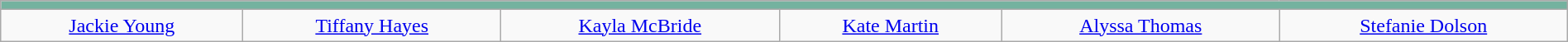<table class="wikitable" style="width:100%; text-align:center; font-size:100%">
<tr>
<th style="background:#74b29f" colspan="6" align="center"></th>
</tr>
<tr>
<td><a href='#'>Jackie Young</a></td>
<td><a href='#'>Tiffany Hayes</a></td>
<td><a href='#'>Kayla McBride</a></td>
<td><a href='#'>Kate Martin</a></td>
<td><a href='#'>Alyssa Thomas</a></td>
<td><a href='#'>Stefanie Dolson</a></td>
</tr>
</table>
